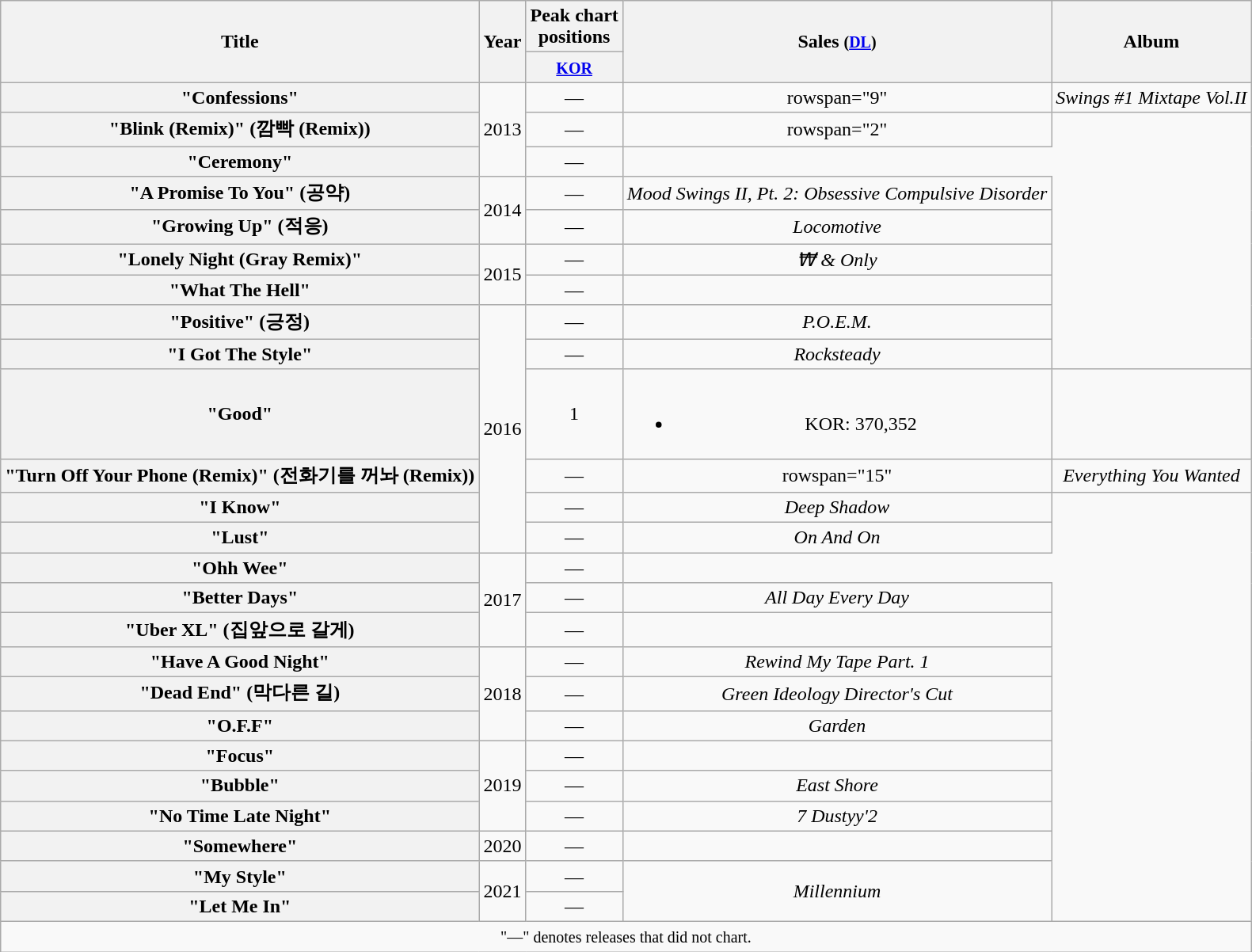<table class="wikitable plainrowheaders" style="text-align:center;">
<tr>
<th scope="col" rowspan="2">Title</th>
<th scope="col" rowspan="2">Year</th>
<th scope="col" colspan="1">Peak chart <br> positions</th>
<th scope="col" rowspan="2">Sales <small>(<a href='#'>DL</a>)</small></th>
<th scope="col" rowspan="2">Album</th>
</tr>
<tr>
<th><small><a href='#'>KOR</a></small><br></th>
</tr>
<tr>
<th scope="row">"Confessions"<br></th>
<td rowspan="3">2013</td>
<td>—</td>
<td>rowspan="9" </td>
<td><em>Swings #1 Mixtape Vol.II</em></td>
</tr>
<tr>
<th scope="row">"Blink (Remix)" (깜빡 (Remix))<br></th>
<td>—</td>
<td>rowspan="2" </td>
</tr>
<tr>
<th scope="row">"Ceremony"<br></th>
<td>—</td>
</tr>
<tr>
<th scope="row">"A Promise To You" (공약)<br></th>
<td rowspan="2">2014</td>
<td>—</td>
<td><em>Mood Swings II, Pt. 2: Obsessive Compulsive Disorder</em></td>
</tr>
<tr>
<th scope="row">"Growing Up" (적응)<br></th>
<td>—</td>
<td><em>Locomotive</em></td>
</tr>
<tr>
<th scope="row">"Lonely Night (Gray Remix)"<br></th>
<td rowspan="2">2015</td>
<td>—</td>
<td><em>₩ & Only</em></td>
</tr>
<tr>
<th scope="row">"What The Hell"<br></th>
<td>—</td>
<td></td>
</tr>
<tr>
<th scope="row">"Positive" (긍정)<br></th>
<td rowspan="6">2016</td>
<td>—</td>
<td><em>P.O.E.M.</em></td>
</tr>
<tr>
<th scope="row">"I Got The Style"<br></th>
<td>—</td>
<td><em>Rocksteady</em></td>
</tr>
<tr>
<th scope="row">"Good"<br></th>
<td>1</td>
<td><br><ul><li>KOR: 370,352</li></ul></td>
<td></td>
</tr>
<tr>
<th scope="row">"Turn Off Your Phone (Remix)" (전화기를 꺼놔 (Remix))<br></th>
<td>—</td>
<td>rowspan="15" </td>
<td><em>Everything You Wanted</em></td>
</tr>
<tr>
<th scope="row">"I Know"<br></th>
<td>—</td>
<td><em>Deep Shadow</em></td>
</tr>
<tr>
<th scope="row">"Lust"<br></th>
<td>—</td>
<td><em>On And On</em></td>
</tr>
<tr>
<th scope="row">"Ohh Wee"<br></th>
<td rowspan="3">2017</td>
<td>—</td>
</tr>
<tr>
<th scope="row">"Better Days"<br></th>
<td>—</td>
<td><em>All Day Every Day</em></td>
</tr>
<tr>
<th scope="row">"Uber XL" (집앞으로 갈게)<br></th>
<td>—</td>
<td></td>
</tr>
<tr>
<th scope="row">"Have A Good Night"<br></th>
<td rowspan="3">2018</td>
<td>—</td>
<td><em>Rewind My Tape Part. 1</em></td>
</tr>
<tr>
<th scope="row">"Dead End" (막다른 길)<br></th>
<td>—</td>
<td><em>Green Ideology Director's Cut</em></td>
</tr>
<tr>
<th scope="row">"O.F.F"<br></th>
<td>—</td>
<td><em>Garden</em></td>
</tr>
<tr>
<th scope="row">"Focus"<br></th>
<td rowspan="3">2019</td>
<td>—</td>
<td></td>
</tr>
<tr>
<th scope="row">"Bubble"<br></th>
<td>—</td>
<td><em>East Shore</em></td>
</tr>
<tr>
<th scope="row">"No Time Late Night"<br></th>
<td>—</td>
<td><em>7 Dustyy'2</em></td>
</tr>
<tr>
<th scope="row">"Somewhere"<br></th>
<td>2020</td>
<td>—</td>
<td></td>
</tr>
<tr>
<th scope="row">"My Style"<br></th>
<td rowspan="2">2021</td>
<td>—</td>
<td rowspan="2"><em>Millennium</em></td>
</tr>
<tr>
<th scope="row">"Let Me In"<br></th>
<td>—</td>
</tr>
<tr>
<td colspan="5" align="center"><small>"—" denotes releases that did not chart.</small></td>
</tr>
</table>
